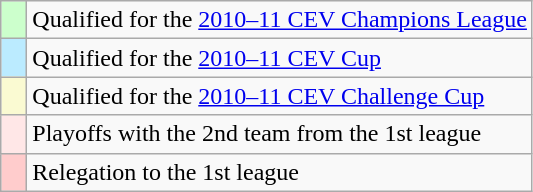<table class="wikitable" style="text-align: left;">
<tr>
<td width=10px bgcolor=#CCFFCC></td>
<td>Qualified for the <a href='#'>2010–11 CEV Champions League</a></td>
</tr>
<tr>
<td width=10px bgcolor=#BBEBFF></td>
<td>Qualified for the <a href='#'>2010–11 CEV Cup</a></td>
</tr>
<tr>
<td width=10px bgcolor=#FAFAD2></td>
<td>Qualified for the <a href='#'>2010–11 CEV Challenge Cup</a></td>
</tr>
<tr>
<td width=10px bgcolor=#FFE7E7></td>
<td>Playoffs with the 2nd team from the 1st league</td>
</tr>
<tr>
<td width=10px bgcolor=#FFCCCC></td>
<td>Relegation to the 1st league</td>
</tr>
</table>
